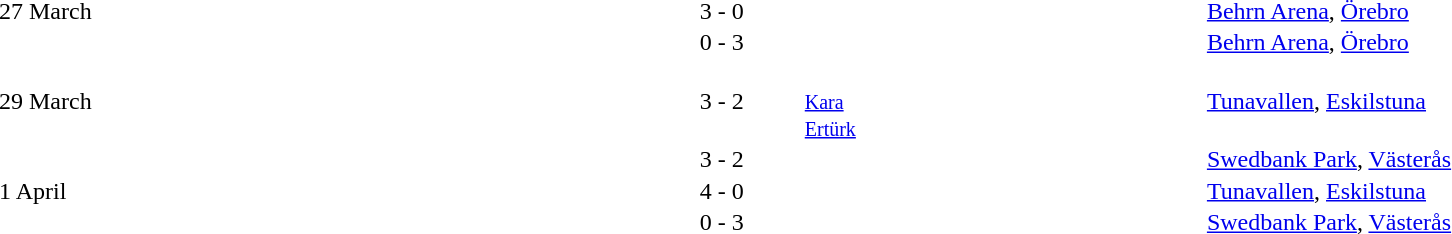<table cellspacing=1 width=85%>
<tr>
<th width=15%></th>
<th width=25%></th>
<th width=10%></th>
<th width=25%></th>
<th width=25%></th>
</tr>
<tr>
<td>27 March</td>
<td align=right><strong></strong></td>
<td align=center>3 - 0</td>
<td></td>
<td><a href='#'>Behrn Arena</a>, <a href='#'>Örebro</a></td>
</tr>
<tr>
<td></td>
<td align=right></td>
<td align=center>0 - 3</td>
<td><strong></strong></td>
<td><a href='#'>Behrn Arena</a>, <a href='#'>Örebro</a></td>
</tr>
<tr>
<td>29 March<br><small></small></td>
<td align=right><strong></strong></td>
<td align=center>3 - 2</td>
<td><small><br><a href='#'>Kara</a> <br><a href='#'>Ertürk</a> </small></td>
<td><a href='#'>Tunavallen</a>, <a href='#'>Eskilstuna</a></td>
</tr>
<tr>
<td></td>
<td align=right><strong></strong></td>
<td align=center>3 - 2</td>
<td></td>
<td><a href='#'>Swedbank Park</a>, <a href='#'>Västerås</a></td>
</tr>
<tr>
<td>1 April</td>
<td align=right><strong></strong></td>
<td align=center>4 - 0</td>
<td></td>
<td><a href='#'>Tunavallen</a>, <a href='#'>Eskilstuna</a></td>
</tr>
<tr>
<td></td>
<td align=right></td>
<td align=center>0 - 3</td>
<td><strong></strong></td>
<td><a href='#'>Swedbank Park</a>, <a href='#'>Västerås</a></td>
</tr>
</table>
